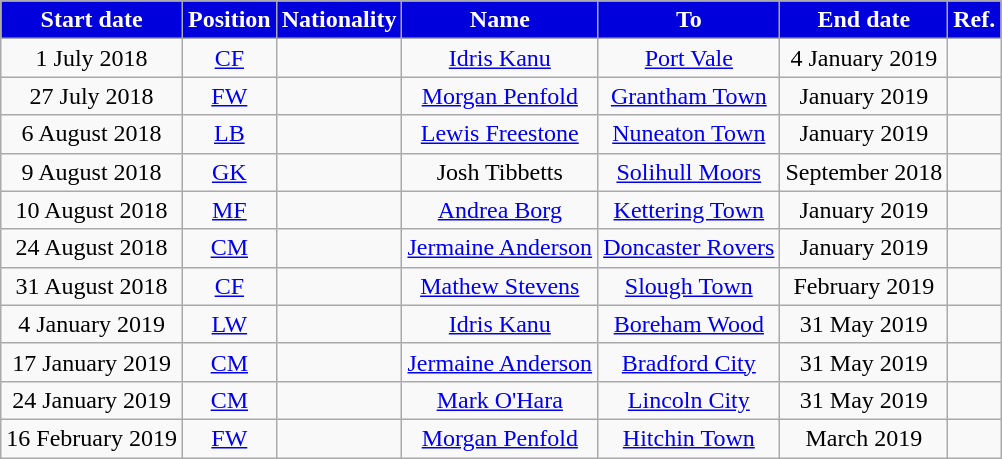<table class="wikitable" style="text-align:center;">
<tr>
<th style="background:#0000DD; color:#FFFFFF;">Start date</th>
<th style="background:#0000DD; color:#FFFFFF;">Position</th>
<th style="background:#0000DD; color:#FFFFFF;">Nationality</th>
<th style="background:#0000DD; color:#FFFFFF;">Name</th>
<th style="background:#0000DD; color:#FFFFFF;">To</th>
<th style="background:#0000DD; color:#FFFFFF;">End date</th>
<th style="background:#0000DD; color:#FFFFFF;">Ref.</th>
</tr>
<tr>
<td>1 July 2018</td>
<td><a href='#'>CF</a></td>
<td></td>
<td><a href='#'>Idris Kanu</a></td>
<td><a href='#'>Port Vale</a></td>
<td>4 January 2019</td>
<td></td>
</tr>
<tr>
<td>27 July 2018</td>
<td><a href='#'>FW</a></td>
<td></td>
<td><a href='#'>Morgan Penfold</a></td>
<td><a href='#'>Grantham Town</a></td>
<td>January 2019</td>
<td></td>
</tr>
<tr>
<td>6 August 2018</td>
<td><a href='#'>LB</a></td>
<td></td>
<td><a href='#'>Lewis Freestone</a></td>
<td><a href='#'>Nuneaton Town</a></td>
<td>January 2019</td>
<td></td>
</tr>
<tr>
<td>9 August 2018</td>
<td><a href='#'>GK</a></td>
<td></td>
<td>Josh Tibbetts</td>
<td><a href='#'>Solihull Moors</a></td>
<td>September 2018</td>
<td></td>
</tr>
<tr>
<td>10 August 2018</td>
<td><a href='#'>MF</a></td>
<td></td>
<td><a href='#'>Andrea Borg</a></td>
<td><a href='#'>Kettering Town</a></td>
<td>January 2019</td>
<td></td>
</tr>
<tr>
<td>24 August 2018</td>
<td><a href='#'>CM</a></td>
<td></td>
<td><a href='#'>Jermaine Anderson</a></td>
<td><a href='#'>Doncaster Rovers</a></td>
<td>January 2019</td>
<td></td>
</tr>
<tr>
<td>31 August 2018</td>
<td><a href='#'>CF</a></td>
<td></td>
<td><a href='#'>Mathew Stevens</a></td>
<td><a href='#'>Slough Town</a></td>
<td>February 2019</td>
<td></td>
</tr>
<tr>
<td>4 January 2019</td>
<td><a href='#'>LW</a></td>
<td></td>
<td><a href='#'>Idris Kanu</a></td>
<td><a href='#'>Boreham Wood</a></td>
<td>31 May 2019</td>
<td></td>
</tr>
<tr>
<td>17 January 2019</td>
<td><a href='#'>CM</a></td>
<td></td>
<td><a href='#'>Jermaine Anderson</a></td>
<td><a href='#'>Bradford City</a></td>
<td>31 May 2019</td>
<td></td>
</tr>
<tr>
<td>24 January 2019</td>
<td><a href='#'>CM</a></td>
<td></td>
<td><a href='#'>Mark O'Hara</a></td>
<td><a href='#'>Lincoln City</a></td>
<td>31 May 2019</td>
<td></td>
</tr>
<tr>
<td>16 February 2019</td>
<td><a href='#'>FW</a></td>
<td></td>
<td><a href='#'>Morgan Penfold</a></td>
<td><a href='#'>Hitchin Town</a></td>
<td>March 2019</td>
<td></td>
</tr>
</table>
